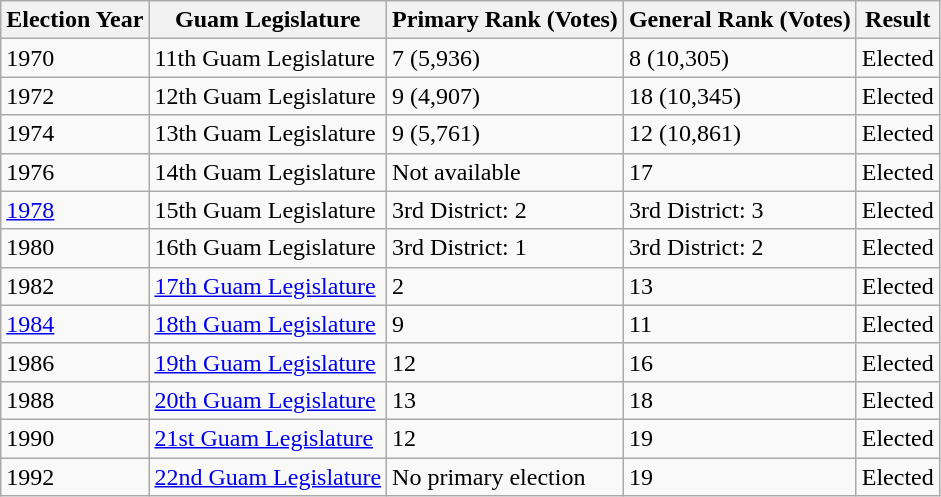<table class="wikitable sortable" id="elections">
<tr style="vertical-align:bottom;">
<th>Election Year</th>
<th>Guam Legislature</th>
<th>Primary Rank (Votes)</th>
<th>General Rank (Votes)</th>
<th>Result</th>
</tr>
<tr>
<td>1970</td>
<td>11th Guam Legislature</td>
<td>7 (5,936)</td>
<td>8 (10,305)</td>
<td>Elected</td>
</tr>
<tr>
<td>1972</td>
<td>12th Guam Legislature</td>
<td>9 (4,907)</td>
<td>18 (10,345)</td>
<td>Elected</td>
</tr>
<tr>
<td>1974</td>
<td>13th Guam Legislature</td>
<td>9 (5,761)</td>
<td>12 (10,861)</td>
<td>Elected</td>
</tr>
<tr>
<td>1976</td>
<td>14th Guam Legislature</td>
<td>Not available</td>
<td>17</td>
<td>Elected</td>
</tr>
<tr>
<td><a href='#'>1978</a></td>
<td>15th Guam Legislature</td>
<td>3rd District: 2</td>
<td>3rd District: 3</td>
<td>Elected</td>
</tr>
<tr>
<td>1980</td>
<td>16th Guam Legislature</td>
<td>3rd District: 1</td>
<td>3rd District: 2</td>
<td>Elected</td>
</tr>
<tr>
<td>1982</td>
<td><a href='#'>17th Guam Legislature</a></td>
<td>2</td>
<td>13</td>
<td>Elected</td>
</tr>
<tr>
<td><a href='#'>1984</a></td>
<td><a href='#'>18th Guam Legislature</a></td>
<td>9</td>
<td>11</td>
<td>Elected</td>
</tr>
<tr>
<td>1986</td>
<td><a href='#'>19th Guam Legislature</a></td>
<td>12</td>
<td>16</td>
<td>Elected</td>
</tr>
<tr>
<td>1988</td>
<td><a href='#'>20th Guam Legislature</a></td>
<td>13</td>
<td>18</td>
<td>Elected</td>
</tr>
<tr>
<td>1990</td>
<td><a href='#'>21st Guam Legislature</a></td>
<td>12</td>
<td>19</td>
<td>Elected</td>
</tr>
<tr>
<td>1992</td>
<td><a href='#'>22nd Guam Legislature</a></td>
<td>No primary election</td>
<td>19</td>
<td>Elected</td>
</tr>
</table>
